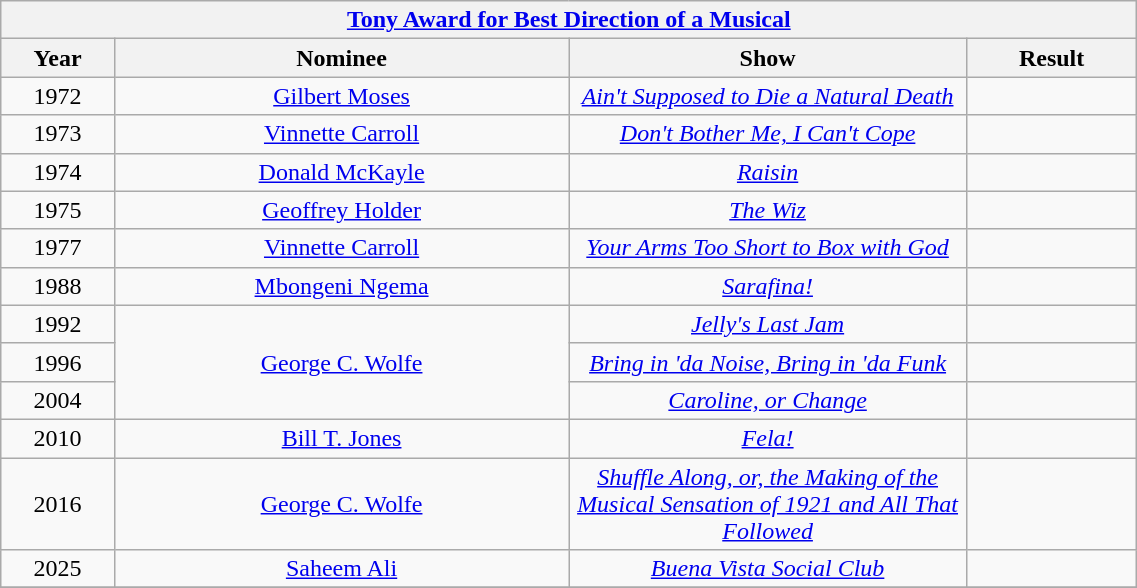<table class="wikitable" width="60%" style="text-align: center">
<tr>
<th colspan="4"><a href='#'>Tony Award for Best Direction of a Musical</a></th>
</tr>
<tr>
<th style="width:10%;">Year</th>
<th style="width:40%;">Nominee</th>
<th style="width:35%;">Show</th>
<th style="width:15%;">Result</th>
</tr>
<tr>
<td>1972</td>
<td><a href='#'>Gilbert Moses</a></td>
<td><em><a href='#'>Ain't Supposed to Die a Natural Death</a></em></td>
<td></td>
</tr>
<tr>
<td>1973</td>
<td><a href='#'>Vinnette Carroll</a></td>
<td><em><a href='#'>Don't Bother Me, I Can't Cope</a></em></td>
<td></td>
</tr>
<tr>
<td>1974</td>
<td><a href='#'>Donald McKayle</a></td>
<td><em><a href='#'>Raisin</a></em></td>
<td></td>
</tr>
<tr>
<td>1975</td>
<td><a href='#'>Geoffrey Holder</a></td>
<td><em><a href='#'>The Wiz</a></em></td>
<td></td>
</tr>
<tr>
<td>1977</td>
<td><a href='#'>Vinnette Carroll</a></td>
<td><em><a href='#'>Your Arms Too Short to Box with God</a></em></td>
<td></td>
</tr>
<tr>
<td>1988</td>
<td><a href='#'>Mbongeni Ngema</a></td>
<td><em><a href='#'>Sarafina!</a></em></td>
<td></td>
</tr>
<tr>
<td>1992</td>
<td rowspan="3"><a href='#'>George C. Wolfe</a></td>
<td><em><a href='#'>Jelly's Last Jam</a></em></td>
<td></td>
</tr>
<tr>
<td>1996</td>
<td><em><a href='#'>Bring in 'da Noise, Bring in 'da Funk</a></em></td>
<td></td>
</tr>
<tr>
<td>2004</td>
<td><em><a href='#'>Caroline, or Change</a></em></td>
<td></td>
</tr>
<tr>
<td>2010</td>
<td><a href='#'>Bill T. Jones</a></td>
<td><em><a href='#'>Fela!</a></em></td>
<td></td>
</tr>
<tr>
<td>2016</td>
<td><a href='#'>George C. Wolfe</a></td>
<td><em><a href='#'>Shuffle Along, or, the Making of the Musical Sensation of 1921 and All That Followed</a></em></td>
<td></td>
</tr>
<tr>
<td>2025</td>
<td><a href='#'>Saheem Ali</a></td>
<td><em><a href='#'>Buena Vista Social Club</a></em></td>
<td></td>
</tr>
<tr>
</tr>
</table>
